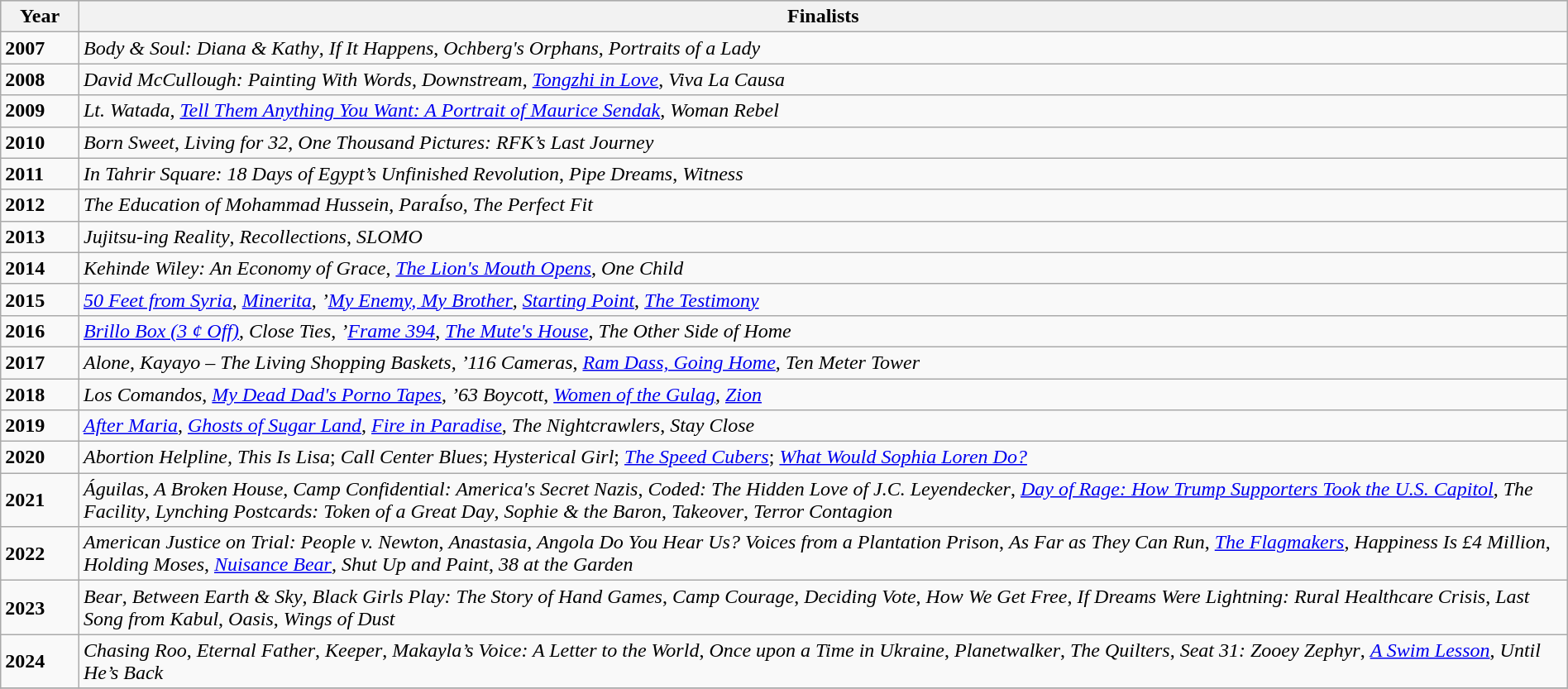<table class="wikitable" style="width:100%">
<tr bgcolor="#bebebe">
<th width="5%">Year</th>
<th width="95%">Finalists</th>
</tr>
<tr>
<td><strong>2007</strong></td>
<td><em>Body & Soul: Diana & Kathy</em>, <em>If It Happens</em>, <em>Ochberg's Orphans</em>, <em>Portraits of a Lady</em></td>
</tr>
<tr>
<td><strong>2008</strong></td>
<td><em>David McCullough: Painting With Words</em>, <em>Downstream</em>, <em><a href='#'>Tongzhi in Love</a></em>, <em>Viva La Causa </em></td>
</tr>
<tr>
<td><strong>2009</strong></td>
<td><em>Lt. Watada</em>, <em><a href='#'>Tell Them Anything You Want: A Portrait of Maurice Sendak</a></em>, <em>Woman Rebel</em></td>
</tr>
<tr>
<td><strong>2010</strong></td>
<td><em>Born Sweet</em>, <em>Living for 32</em>, <em>One Thousand Pictures: RFK’s Last Journey</em></td>
</tr>
<tr>
<td><strong>2011</strong></td>
<td><em>In Tahrir Square: 18 Days of Egypt’s Unfinished Revolution</em>, <em>Pipe Dreams</em>, <em>Witness</em></td>
</tr>
<tr>
<td><strong>2012</strong></td>
<td><em>The Education of Mohammad Hussein</em>, <em>ParaÍso</em>, <em>The Perfect Fit</em></td>
</tr>
<tr>
<td><strong>2013</strong></td>
<td><em>Jujitsu-ing Reality</em>, <em>Recollections</em>, <em>SLOMO</em></td>
</tr>
<tr>
<td><strong>2014</strong></td>
<td><em>Kehinde Wiley: An Economy of Grace</em>, <em><a href='#'>The Lion's Mouth Opens</a></em>, <em>One Child</em></td>
</tr>
<tr>
<td><strong>2015</strong></td>
<td><em><a href='#'>50 Feet from Syria</a></em>, <em><a href='#'>Minerita</a></em>, <em>’<a href='#'>My Enemy, My Brother</a></em>, <em><a href='#'>Starting Point</a></em>, <em><a href='#'>The Testimony</a></em></td>
</tr>
<tr>
<td><strong>2016</strong></td>
<td><em><a href='#'>Brillo Box (3 ¢ Off)</a></em>, <em>Close Ties</em>, <em>’<a href='#'>Frame 394</a></em>, <em><a href='#'>The Mute's House</a></em>, <em>The Other Side of Home</em></td>
</tr>
<tr>
<td><strong>2017</strong></td>
<td><em>Alone</em>, <em>Kayayo – The Living Shopping Baskets</em>, <em>’116 Cameras</em>, <em><a href='#'>Ram Dass, Going Home</a></em>, <em>Ten Meter Tower</em></td>
</tr>
<tr>
<td><strong>2018</strong></td>
<td><em>Los Comandos</em>, <em><a href='#'>My Dead Dad's Porno Tapes</a></em>, <em>’63 Boycott</em>, <em><a href='#'>Women of the Gulag</a></em>, <em><a href='#'>Zion</a></em></td>
</tr>
<tr>
<td><strong>2019</strong></td>
<td><em><a href='#'>After Maria</a></em>, <em><a href='#'>Ghosts of Sugar Land</a></em>, <em><a href='#'>Fire in Paradise</a></em>, <em>The Nightcrawlers</em>, <em>Stay Close</em></td>
</tr>
<tr>
<td><strong>2020</strong></td>
<td><em>Abortion Helpline, This Is Lisa</em>; <em>Call Center Blues</em>; <em>Hysterical Girl</em>; <em><a href='#'>The Speed Cubers</a></em>; <em><a href='#'>What Would Sophia Loren Do?</a></em></td>
</tr>
<tr>
<td><strong>2021</strong></td>
<td><em>Águilas</em>, <em>A Broken House</em>, <em>Camp Confidential: America's Secret Nazis</em>, <em>Coded: The Hidden Love of J.C. Leyendecker</em>, <em><a href='#'>Day of Rage: How Trump Supporters Took the U.S. Capitol</a></em>, <em>The Facility</em>, <em>Lynching Postcards: Token of a Great Day</em>, <em>Sophie & the Baron</em>, <em>Takeover</em>, <em>Terror Contagion</em></td>
</tr>
<tr>
<td><strong>2022</strong></td>
<td><em>American Justice on Trial: People v. Newton</em>, <em>Anastasia</em>, <em>Angola Do You Hear Us? Voices from a Plantation Prison</em>, <em>As Far as They Can Run</em>, <em><a href='#'>The Flagmakers</a></em>, <em>Happiness Is £4 Million</em>, <em>Holding Moses</em>, <em><a href='#'>Nuisance Bear</a></em>, <em>Shut Up and Paint</em>, <em>38 at the Garden</em></td>
</tr>
<tr>
<td><strong>2023</strong></td>
<td><em>Bear</em>, <em>Between Earth & Sky</em>, <em>Black Girls Play: The Story of Hand Games</em>, <em>Camp Courage</em>, <em>Deciding Vote</em>, <em>How We Get Free</em>, <em>If Dreams Were Lightning: Rural Healthcare Crisis</em>, <em>Last Song from Kabul</em>, <em>Oasis</em>, <em>Wings of Dust</em></td>
</tr>
<tr>
<td><strong>2024</strong></td>
<td><em>Chasing Roo</em>, <em>Eternal Father</em>, <em>Keeper</em>, <em>Makayla’s Voice: A Letter to the World</em>, <em>Once upon a Time in Ukraine</em>, <em>Planetwalker</em>, <em>The Quilters</em>, <em>Seat 31: Zooey Zephyr</em>, <em><a href='#'>A Swim Lesson</a></em>, <em>Until He’s Back</em></td>
</tr>
<tr>
</tr>
</table>
